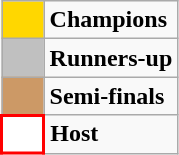<table class="wikitable" style="text-align:center">
<tr>
<td style="background:gold" width="20"></td>
<td align="left"><strong>Champions</strong></td>
</tr>
<tr>
<td style="background:silver" width="20"></td>
<td align="left"><strong>Runners-up</strong></td>
</tr>
<tr>
<td style="background:#cc9966" width="20"></td>
<td align="left"><strong>Semi-finals</strong></td>
</tr>
<tr>
<td style="background:white; border:2px solid red" width="20"></td>
<td align="left"><strong>Host</strong></td>
</tr>
</table>
